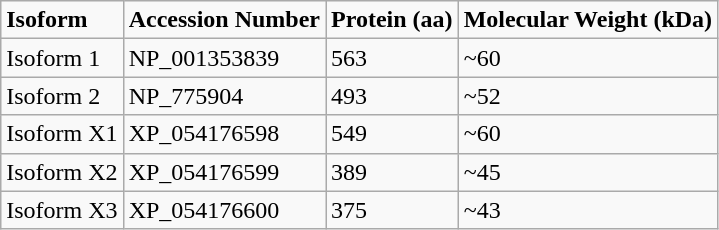<table class="wikitable">
<tr>
<td><strong>Isoform</strong></td>
<td><strong>Accession Number</strong></td>
<td><strong>Protein (aa)</strong></td>
<td><strong>Molecular Weight (kDa)</strong></td>
</tr>
<tr>
<td>Isoform 1</td>
<td>NP_001353839</td>
<td>563</td>
<td>~60</td>
</tr>
<tr>
<td>Isoform 2</td>
<td>NP_775904</td>
<td>493</td>
<td>~52</td>
</tr>
<tr>
<td>Isoform X1</td>
<td>XP_054176598</td>
<td>549</td>
<td>~60</td>
</tr>
<tr>
<td>Isoform X2</td>
<td>XP_054176599</td>
<td>389</td>
<td>~45</td>
</tr>
<tr>
<td>Isoform X3</td>
<td>XP_054176600</td>
<td>375</td>
<td>~43</td>
</tr>
</table>
